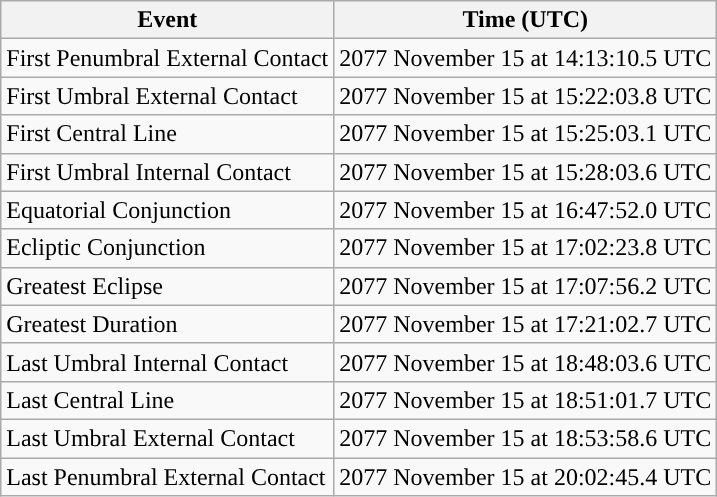<table class="wikitable">
<tr>
<th>Event</th>
<th>Time (UTC)</th>
</tr>
<tr>
<td>First Penumbral External Contact</td>
<td>2077 November 15 at 14:13:10.5 UTC</td>
</tr>
<tr>
<td>First Umbral External Contact</td>
<td>2077 November 15 at 15:22:03.8 UTC</td>
</tr>
<tr>
<td>First Central Line</td>
<td>2077 November 15 at 15:25:03.1 UTC</td>
</tr>
<tr>
<td>First Umbral Internal Contact</td>
<td>2077 November 15 at 15:28:03.6 UTC</td>
</tr>
<tr>
<td>Equatorial Conjunction</td>
<td>2077 November 15 at 16:47:52.0 UTC</td>
</tr>
<tr>
<td>Ecliptic Conjunction</td>
<td>2077 November 15 at 17:02:23.8 UTC</td>
</tr>
<tr>
<td>Greatest Eclipse</td>
<td>2077 November 15 at 17:07:56.2 UTC</td>
</tr>
<tr>
<td>Greatest Duration</td>
<td>2077 November 15 at 17:21:02.7 UTC</td>
</tr>
<tr>
<td>Last Umbral Internal Contact</td>
<td>2077 November 15 at 18:48:03.6 UTC</td>
</tr>
<tr>
<td>Last Central Line</td>
<td>2077 November 15 at 18:51:01.7 UTC</td>
</tr>
<tr>
<td>Last Umbral External Contact</td>
<td>2077 November 15 at 18:53:58.6 UTC</td>
</tr>
<tr>
<td>Last Penumbral External Contact</td>
<td>2077 November 15 at 20:02:45.4 UTC</td>
</tr>
</table>
